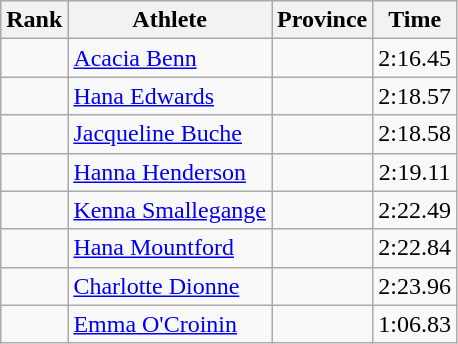<table class="wikitable sortable" style="text-align:center">
<tr>
<th>Rank</th>
<th>Athlete</th>
<th>Province</th>
<th>Time</th>
</tr>
<tr>
<td></td>
<td align=left><a href='#'>Acacia Benn</a></td>
<td style="text-align:left;"></td>
<td>2:16.45</td>
</tr>
<tr>
<td></td>
<td align=left><a href='#'>Hana Edwards</a></td>
<td style="text-align:left;"></td>
<td>2:18.57</td>
</tr>
<tr>
<td></td>
<td align=left><a href='#'>Jacqueline Buche</a></td>
<td style="text-align:left;"></td>
<td>2:18.58</td>
</tr>
<tr>
<td></td>
<td align=left><a href='#'>Hanna Henderson</a></td>
<td style="text-align:left;"></td>
<td>2:19.11</td>
</tr>
<tr>
<td></td>
<td align=left><a href='#'>Kenna Smallegange</a></td>
<td style="text-align:left;"></td>
<td>2:22.49</td>
</tr>
<tr>
<td></td>
<td align=left><a href='#'>Hana Mountford</a></td>
<td style="text-align:left;"></td>
<td>2:22.84</td>
</tr>
<tr>
<td></td>
<td align=left><a href='#'>Charlotte Dionne</a></td>
<td style="text-align:left;"></td>
<td>2:23.96</td>
</tr>
<tr>
<td></td>
<td align=left><a href='#'>Emma O'Croinin</a></td>
<td style="text-align:left;"></td>
<td>1:06.83</td>
</tr>
</table>
